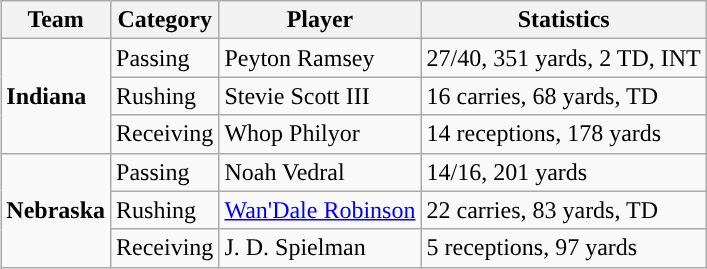<table class="wikitable" style="float: right;">
<tr>
<th>Team</th>
<th>Category</th>
<th>Player</th>
<th>Statistics</th>
</tr>
<tr>
<td rowspan=3><strong>Indiana</strong></td>
<td>Passing</td>
<td>Peyton Ramsey</td>
<td>27/40, 351 yards, 2 TD, INT</td>
</tr>
<tr>
<td>Rushing</td>
<td>Stevie Scott III</td>
<td>16 carries, 68 yards, TD</td>
</tr>
<tr>
<td>Receiving</td>
<td>Whop Philyor</td>
<td>14 receptions, 178 yards</td>
</tr>
<tr>
<td rowspan=3><strong>Nebraska</strong></td>
<td>Passing</td>
<td>Noah Vedral</td>
<td>14/16, 201 yards</td>
</tr>
<tr>
<td>Rushing</td>
<td><a href='#'>Wan'Dale Robinson</a></td>
<td>22 carries, 83 yards, TD</td>
</tr>
<tr>
<td>Receiving</td>
<td>J. D. Spielman</td>
<td>5 receptions, 97 yards</td>
</tr>
</table>
